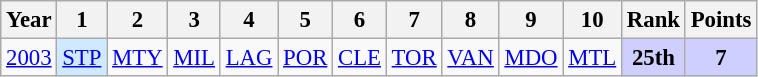<table class="wikitable" style="text-align:center; font-size:95%">
<tr>
<th>Year</th>
<th>1</th>
<th>2</th>
<th>3</th>
<th>4</th>
<th>5</th>
<th>6</th>
<th>7</th>
<th>8</th>
<th>9</th>
<th>10</th>
<th>Rank</th>
<th>Points</th>
</tr>
<tr>
<td><a href='#'>2003</a></td>
<td style="background:#CFEAFF;"><a href='#'>STP</a><br></td>
<td><a href='#'>MTY</a></td>
<td><a href='#'>MIL</a></td>
<td><a href='#'>LAG</a></td>
<td><a href='#'>POR</a></td>
<td><a href='#'>CLE</a></td>
<td><a href='#'>TOR</a></td>
<td><a href='#'>VAN</a></td>
<td><a href='#'>MDO</a></td>
<td><a href='#'>MTL</a></td>
<td style="background:#CFCFFF;"><strong>25th</strong></td>
<td style="background:#CFCFFF;"><strong>7</strong></td>
</tr>
</table>
